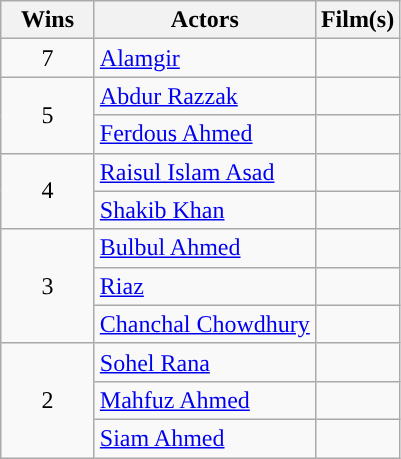<table class="wikitable" rowspan=2 style="text-align: left;">
<tr>
<th scope="col" width="55">Wins</th>
<th scope="col">Actors</th>
<th scope="col">Film(s)</th>
</tr>
<tr>
<td style="text-align:center">7</td>
<td><a href='#'>Alamgir</a></td>
<td></td>
</tr>
<tr>
<td rowspan=2 style="text-align:center">5</td>
<td><a href='#'>Abdur Razzak</a></td>
<td></td>
</tr>
<tr>
<td><a href='#'>Ferdous Ahmed</a></td>
<td></td>
</tr>
<tr>
<td rowspan=2 style="text-align:center">4</td>
<td><a href='#'>Raisul Islam Asad</a></td>
<td></td>
</tr>
<tr>
<td><a href='#'>Shakib Khan</a></td>
<td></td>
</tr>
<tr>
<td rowspan=3 style="text-align:center">3</td>
<td><a href='#'>Bulbul Ahmed</a></td>
<td></td>
</tr>
<tr>
<td><a href='#'>Riaz</a></td>
<td></td>
</tr>
<tr>
<td><a href='#'>Chanchal Chowdhury</a></td>
<td></td>
</tr>
<tr>
<td rowspan="3" style="text-align:center">2</td>
<td><a href='#'>Sohel Rana</a></td>
<td></td>
</tr>
<tr>
<td><a href='#'>Mahfuz Ahmed</a></td>
<td></td>
</tr>
<tr>
<td><a href='#'>Siam Ahmed</a></td>
<td></td>
</tr>
</table>
